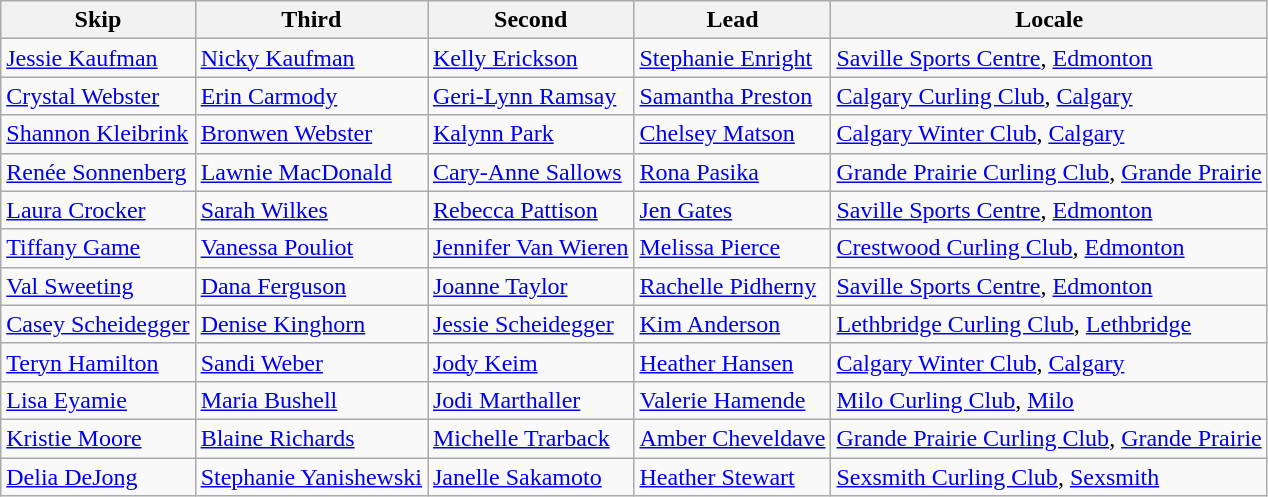<table class=wikitable>
<tr>
<th>Skip</th>
<th>Third</th>
<th>Second</th>
<th>Lead</th>
<th>Locale</th>
</tr>
<tr>
<td><a href='#'>Jessie Kaufman</a></td>
<td><a href='#'>Nicky Kaufman</a></td>
<td><a href='#'>Kelly Erickson</a></td>
<td><a href='#'>Stephanie Enright</a></td>
<td><a href='#'>Saville Sports Centre</a>, <a href='#'>Edmonton</a></td>
</tr>
<tr>
<td><a href='#'>Crystal Webster</a></td>
<td><a href='#'>Erin Carmody</a></td>
<td><a href='#'>Geri-Lynn Ramsay</a></td>
<td><a href='#'>Samantha Preston</a></td>
<td><a href='#'>Calgary Curling Club</a>, <a href='#'>Calgary</a></td>
</tr>
<tr>
<td><a href='#'>Shannon Kleibrink</a></td>
<td><a href='#'>Bronwen Webster</a></td>
<td><a href='#'>Kalynn Park</a></td>
<td><a href='#'>Chelsey Matson</a></td>
<td><a href='#'>Calgary Winter Club</a>, <a href='#'>Calgary</a></td>
</tr>
<tr>
<td><a href='#'>Renée Sonnenberg</a></td>
<td><a href='#'>Lawnie MacDonald</a></td>
<td><a href='#'>Cary-Anne Sallows</a></td>
<td><a href='#'>Rona Pasika</a></td>
<td><a href='#'>Grande Prairie Curling Club</a>, <a href='#'>Grande Prairie</a></td>
</tr>
<tr>
<td><a href='#'>Laura Crocker</a></td>
<td><a href='#'>Sarah Wilkes</a></td>
<td><a href='#'>Rebecca Pattison</a></td>
<td><a href='#'>Jen Gates</a></td>
<td><a href='#'>Saville Sports Centre</a>, <a href='#'>Edmonton</a></td>
</tr>
<tr>
<td><a href='#'>Tiffany Game</a></td>
<td><a href='#'>Vanessa Pouliot</a></td>
<td><a href='#'>Jennifer Van Wieren</a></td>
<td><a href='#'>Melissa Pierce</a></td>
<td><a href='#'>Crestwood Curling Club</a>, <a href='#'>Edmonton</a></td>
</tr>
<tr>
<td><a href='#'>Val Sweeting</a></td>
<td><a href='#'>Dana Ferguson</a></td>
<td><a href='#'>Joanne Taylor</a></td>
<td><a href='#'>Rachelle Pidherny</a></td>
<td><a href='#'>Saville Sports Centre</a>, <a href='#'>Edmonton</a></td>
</tr>
<tr>
<td><a href='#'>Casey Scheidegger</a></td>
<td><a href='#'>Denise Kinghorn</a></td>
<td><a href='#'>Jessie Scheidegger</a></td>
<td><a href='#'>Kim Anderson</a></td>
<td><a href='#'>Lethbridge Curling Club</a>, <a href='#'>Lethbridge</a></td>
</tr>
<tr>
<td><a href='#'>Teryn Hamilton</a></td>
<td><a href='#'>Sandi Weber</a></td>
<td><a href='#'>Jody Keim</a></td>
<td><a href='#'>Heather Hansen</a></td>
<td><a href='#'>Calgary Winter Club</a>, <a href='#'>Calgary</a></td>
</tr>
<tr>
<td><a href='#'>Lisa Eyamie</a></td>
<td><a href='#'>Maria Bushell</a></td>
<td><a href='#'>Jodi Marthaller</a></td>
<td><a href='#'>Valerie Hamende</a></td>
<td><a href='#'>Milo Curling Club</a>, <a href='#'>Milo</a></td>
</tr>
<tr>
<td><a href='#'>Kristie Moore</a></td>
<td><a href='#'>Blaine Richards</a></td>
<td><a href='#'>Michelle Trarback</a></td>
<td><a href='#'>Amber Cheveldave</a></td>
<td><a href='#'>Grande Prairie Curling Club</a>, <a href='#'>Grande Prairie</a></td>
</tr>
<tr>
<td><a href='#'>Delia DeJong</a></td>
<td><a href='#'>Stephanie Yanishewski</a></td>
<td><a href='#'>Janelle Sakamoto</a></td>
<td><a href='#'>Heather Stewart</a></td>
<td><a href='#'>Sexsmith Curling Club</a>, <a href='#'>Sexsmith</a></td>
</tr>
</table>
